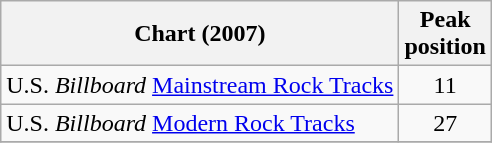<table class="wikitable sortable">
<tr>
<th>Chart (2007)</th>
<th>Peak<br> position</th>
</tr>
<tr>
<td align="left">U.S. <em>Billboard</em> <a href='#'>Mainstream Rock Tracks</a></td>
<td align="center">11</td>
</tr>
<tr>
<td align="left">U.S. <em>Billboard</em> <a href='#'>Modern Rock Tracks</a></td>
<td align="center">27</td>
</tr>
<tr>
</tr>
</table>
